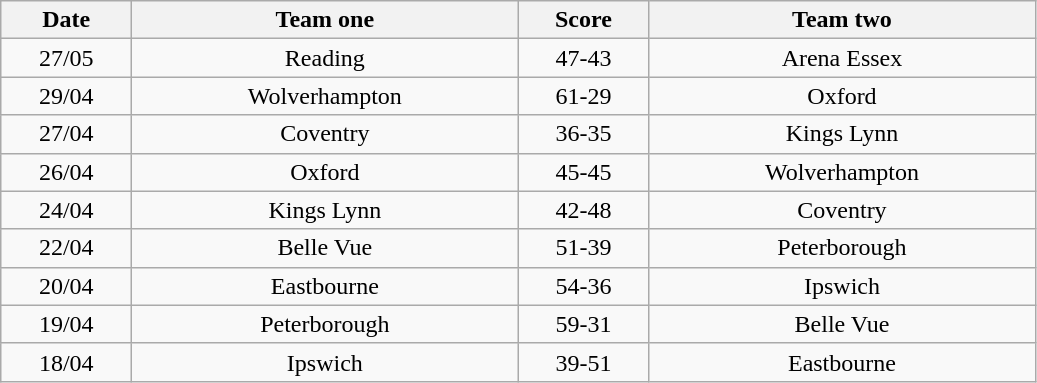<table class="wikitable" style="text-align: center">
<tr>
<th width=80>Date</th>
<th width=250>Team one</th>
<th width=80>Score</th>
<th width=250>Team two</th>
</tr>
<tr>
<td>27/05</td>
<td>Reading</td>
<td>47-43</td>
<td>Arena Essex</td>
</tr>
<tr>
<td>29/04</td>
<td>Wolverhampton</td>
<td>61-29</td>
<td>Oxford</td>
</tr>
<tr>
<td>27/04</td>
<td>Coventry</td>
<td>36-35</td>
<td>Kings Lynn</td>
</tr>
<tr>
<td>26/04</td>
<td>Oxford</td>
<td>45-45</td>
<td>Wolverhampton</td>
</tr>
<tr>
<td>24/04</td>
<td>Kings Lynn</td>
<td>42-48</td>
<td>Coventry</td>
</tr>
<tr>
<td>22/04</td>
<td>Belle Vue</td>
<td>51-39</td>
<td>Peterborough</td>
</tr>
<tr>
<td>20/04</td>
<td>Eastbourne</td>
<td>54-36</td>
<td>Ipswich</td>
</tr>
<tr>
<td>19/04</td>
<td>Peterborough</td>
<td>59-31</td>
<td>Belle Vue</td>
</tr>
<tr>
<td>18/04</td>
<td>Ipswich</td>
<td>39-51</td>
<td>Eastbourne</td>
</tr>
</table>
